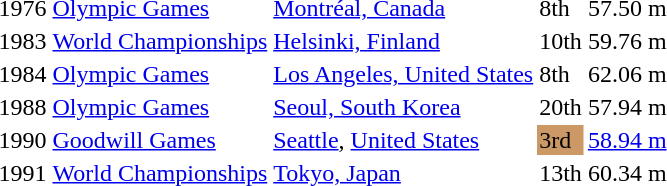<table>
<tr>
<td>1976</td>
<td><a href='#'>Olympic Games</a></td>
<td><a href='#'>Montréal, Canada</a></td>
<td>8th</td>
<td>57.50 m</td>
</tr>
<tr>
<td>1983</td>
<td><a href='#'>World Championships</a></td>
<td><a href='#'>Helsinki, Finland</a></td>
<td>10th</td>
<td>59.76 m</td>
</tr>
<tr>
<td>1984</td>
<td><a href='#'>Olympic Games</a></td>
<td><a href='#'>Los Angeles, United States</a></td>
<td>8th</td>
<td>62.06 m</td>
</tr>
<tr>
<td>1988</td>
<td><a href='#'>Olympic Games</a></td>
<td><a href='#'>Seoul, South Korea</a></td>
<td>20th</td>
<td>57.94 m</td>
</tr>
<tr>
<td>1990</td>
<td><a href='#'>Goodwill Games</a></td>
<td><a href='#'>Seattle</a>, <a href='#'>United States</a></td>
<td bgcolor="cc9966">3rd</td>
<td><a href='#'>58.94 m</a></td>
</tr>
<tr>
<td>1991</td>
<td><a href='#'>World Championships</a></td>
<td><a href='#'>Tokyo, Japan</a></td>
<td>13th</td>
<td>60.34 m</td>
</tr>
</table>
